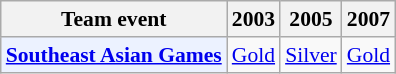<table class="wikitable" style="font-size: 90%; text-align:center">
<tr>
<th>Team event</th>
<th>2003</th>
<th>2005</th>
<th>2007</th>
</tr>
<tr>
<td bgcolor="#ECF2FF"; align="left"><strong><a href='#'>Southeast Asian Games</a></strong></td>
<td> <a href='#'>Gold</a></td>
<td> <a href='#'>Silver</a></td>
<td> <a href='#'>Gold</a></td>
</tr>
</table>
